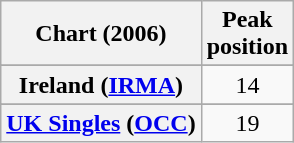<table class="wikitable sortable plainrowheaders" style="text-align:center">
<tr>
<th scope="col">Chart (2006)</th>
<th scope="col">Peak<br>position</th>
</tr>
<tr>
</tr>
<tr>
<th scope="row">Ireland (<a href='#'>IRMA</a>)</th>
<td>14</td>
</tr>
<tr>
</tr>
<tr>
</tr>
<tr>
</tr>
<tr>
<th scope="row"><a href='#'>UK Singles</a> (<a href='#'>OCC</a>)</th>
<td>19</td>
</tr>
</table>
